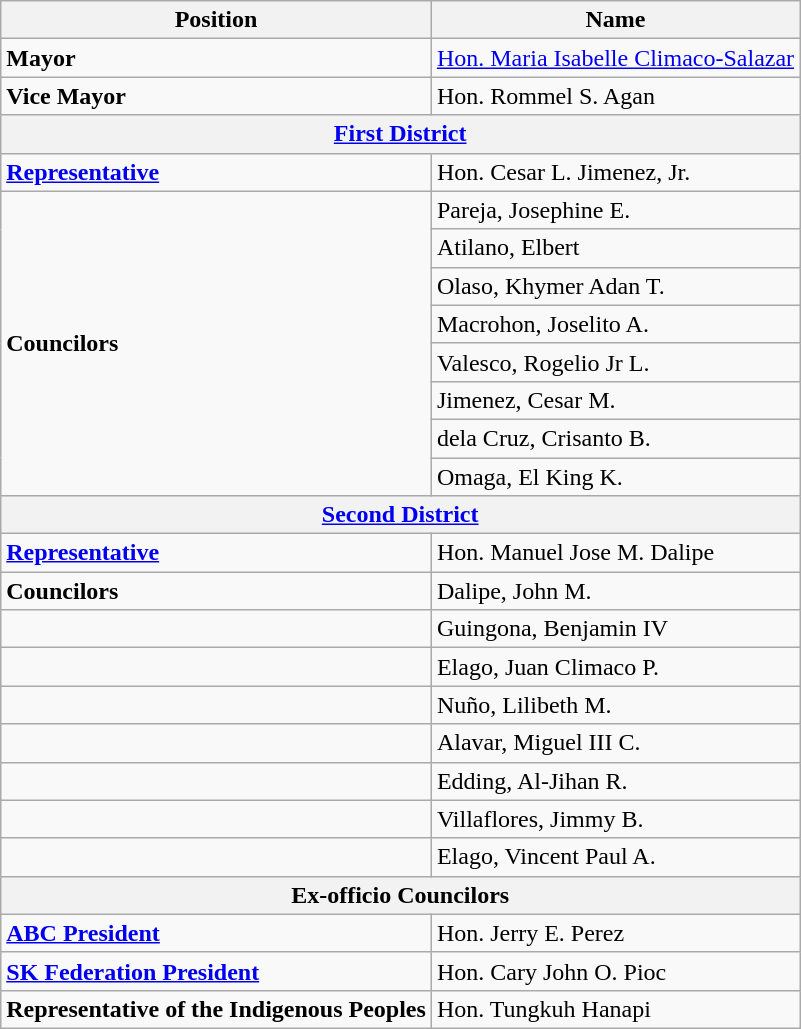<table class="wikitable">
<tr>
<th>Position</th>
<th>Name</th>
</tr>
<tr>
<td><strong>Mayor</strong></td>
<td><a href='#'>Hon. Maria Isabelle Climaco-Salazar</a></td>
</tr>
<tr>
<td><strong>Vice Mayor</strong></td>
<td>Hon. Rommel S. Agan</td>
</tr>
<tr>
<th colspan="2"><strong><a href='#'>First District</a></strong></th>
</tr>
<tr>
<td><strong><a href='#'>Representative</a></strong></td>
<td>Hon. Cesar L. Jimenez, Jr.</td>
</tr>
<tr>
<td rowspan="8"><strong>Councilors</strong></td>
<td>Pareja, Josephine E.</td>
</tr>
<tr>
<td>Atilano, Elbert</td>
</tr>
<tr>
<td>Olaso, Khymer Adan T.</td>
</tr>
<tr>
<td>Macrohon, Joselito A.</td>
</tr>
<tr>
<td>Valesco, Rogelio Jr L.</td>
</tr>
<tr>
<td>Jimenez, Cesar M.</td>
</tr>
<tr>
<td>dela Cruz, Crisanto B.</td>
</tr>
<tr>
<td>Omaga, El King K.</td>
</tr>
<tr>
<th colspan="2"><a href='#'>Second District</a></th>
</tr>
<tr>
<td><strong><a href='#'>Representative</a></strong></td>
<td>Hon. Manuel Jose M. Dalipe</td>
</tr>
<tr>
<td><strong>Councilors</strong></td>
<td>Dalipe, John M.</td>
</tr>
<tr>
<td></td>
<td>Guingona, Benjamin IV</td>
</tr>
<tr>
<td></td>
<td>Elago, Juan Climaco P.</td>
</tr>
<tr>
<td></td>
<td>Nuño, Lilibeth M.</td>
</tr>
<tr>
<td></td>
<td>Alavar, Miguel III C.</td>
</tr>
<tr>
<td></td>
<td>Edding, Al-Jihan R.</td>
</tr>
<tr>
<td></td>
<td>Villaflores, Jimmy B.</td>
</tr>
<tr>
<td></td>
<td>Elago, Vincent Paul A.</td>
</tr>
<tr>
<th colspan="2">Ex-officio Councilors</th>
</tr>
<tr>
<td><strong><a href='#'>ABC President</a></strong></td>
<td>Hon. Jerry E. Perez</td>
</tr>
<tr>
<td><strong><a href='#'>SK Federation President</a></strong></td>
<td>Hon. Cary John O. Pioc</td>
</tr>
<tr>
<td><strong>Representative of the Indigenous Peoples</strong></td>
<td>Hon. Tungkuh Hanapi</td>
</tr>
</table>
